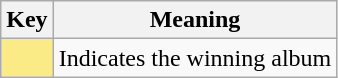<table class="wikitable">
<tr>
<th scope="col" width=%>Key</th>
<th scope="col" width=%>Meaning</th>
</tr>
<tr>
<td style="background:#FAEB86"></td>
<td>Indicates the winning album</td>
</tr>
</table>
